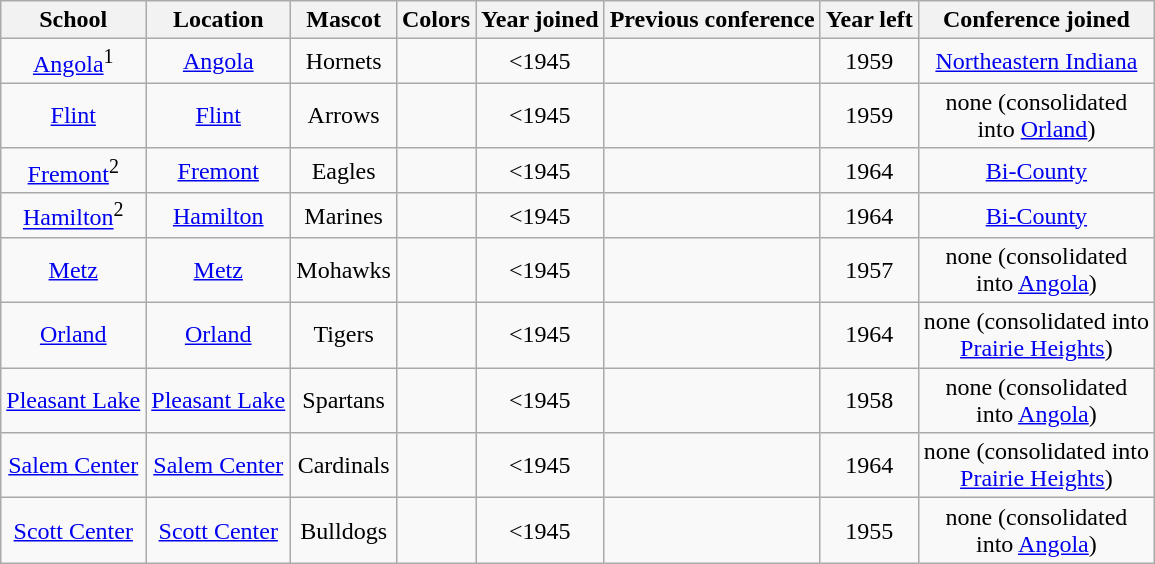<table class="wikitable" style="text-align:center;">
<tr>
<th>School</th>
<th>Location</th>
<th>Mascot</th>
<th>Colors</th>
<th>Year joined</th>
<th>Previous conference</th>
<th>Year left</th>
<th>Conference joined</th>
</tr>
<tr>
<td><a href='#'>Angola</a><sup>1</sup></td>
<td><a href='#'>Angola</a></td>
<td>Hornets</td>
<td> </td>
<td><1945</td>
<td></td>
<td>1959</td>
<td><a href='#'>Northeastern Indiana</a></td>
</tr>
<tr>
<td><a href='#'>Flint</a></td>
<td><a href='#'>Flint</a></td>
<td>Arrows</td>
<td> </td>
<td><1945</td>
<td></td>
<td>1959</td>
<td>none (consolidated<br>into <a href='#'>Orland</a>)</td>
</tr>
<tr>
<td><a href='#'>Fremont</a><sup>2</sup></td>
<td><a href='#'>Fremont</a></td>
<td>Eagles</td>
<td> </td>
<td><1945</td>
<td></td>
<td>1964</td>
<td><a href='#'>Bi-County</a></td>
</tr>
<tr>
<td><a href='#'>Hamilton</a><sup>2</sup></td>
<td><a href='#'>Hamilton</a></td>
<td>Marines</td>
<td> </td>
<td><1945</td>
<td></td>
<td>1964</td>
<td><a href='#'>Bi-County</a></td>
</tr>
<tr>
<td><a href='#'>Metz</a></td>
<td><a href='#'>Metz</a></td>
<td>Mohawks</td>
<td> </td>
<td><1945</td>
<td></td>
<td>1957</td>
<td>none (consolidated<br>into <a href='#'>Angola</a>)</td>
</tr>
<tr>
<td><a href='#'>Orland</a></td>
<td><a href='#'>Orland</a></td>
<td>Tigers</td>
<td> </td>
<td><1945</td>
<td></td>
<td>1964</td>
<td>none (consolidated into<br><a href='#'>Prairie Heights</a>)</td>
</tr>
<tr>
<td><a href='#'>Pleasant Lake</a></td>
<td><a href='#'>Pleasant Lake</a></td>
<td>Spartans</td>
<td> </td>
<td><1945</td>
<td></td>
<td>1958</td>
<td>none (consolidated<br>into <a href='#'>Angola</a>)</td>
</tr>
<tr>
<td><a href='#'>Salem Center</a></td>
<td><a href='#'>Salem Center</a></td>
<td>Cardinals</td>
<td> </td>
<td><1945</td>
<td></td>
<td>1964</td>
<td>none (consolidated into<br><a href='#'>Prairie Heights</a>)</td>
</tr>
<tr>
<td><a href='#'>Scott Center</a></td>
<td><a href='#'>Scott Center</a></td>
<td>Bulldogs</td>
<td> </td>
<td><1945</td>
<td></td>
<td>1955</td>
<td>none (consolidated<br>into <a href='#'>Angola</a>)</td>
</tr>
</table>
